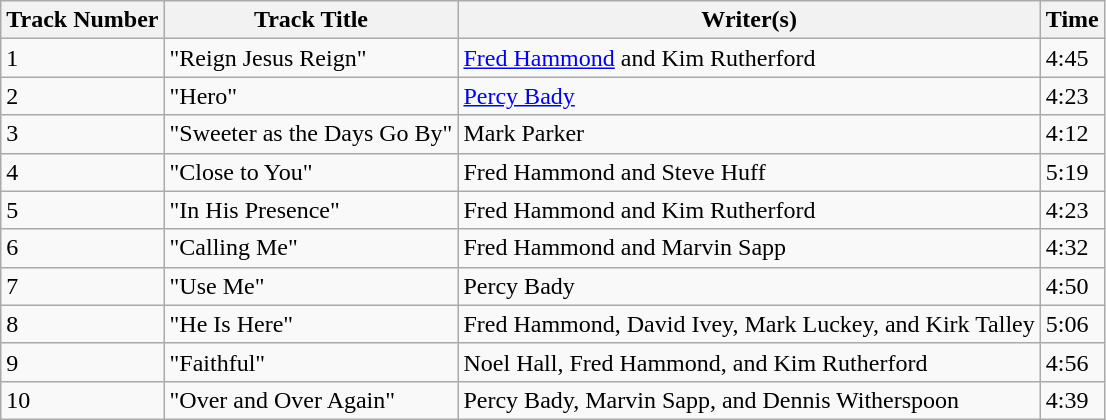<table class="wikitable">
<tr>
<th>Track Number</th>
<th>Track Title</th>
<th>Writer(s)</th>
<th>Time</th>
</tr>
<tr>
<td>1</td>
<td>"Reign Jesus Reign"</td>
<td><a href='#'>Fred Hammond</a> and Kim Rutherford</td>
<td>4:45</td>
</tr>
<tr>
<td>2</td>
<td>"Hero"</td>
<td><a href='#'>Percy Bady</a></td>
<td>4:23</td>
</tr>
<tr>
<td>3</td>
<td>"Sweeter as the Days Go By"</td>
<td>Mark Parker</td>
<td>4:12</td>
</tr>
<tr>
<td>4</td>
<td>"Close to You"</td>
<td>Fred Hammond and Steve Huff</td>
<td>5:19</td>
</tr>
<tr>
<td>5</td>
<td>"In His Presence"</td>
<td>Fred Hammond and Kim Rutherford</td>
<td>4:23</td>
</tr>
<tr>
<td>6</td>
<td>"Calling Me"</td>
<td>Fred Hammond and Marvin Sapp</td>
<td>4:32</td>
</tr>
<tr>
<td>7</td>
<td>"Use Me"</td>
<td>Percy Bady</td>
<td>4:50</td>
</tr>
<tr>
<td>8</td>
<td>"He Is Here"</td>
<td>Fred Hammond, David Ivey, Mark Luckey, and Kirk Talley</td>
<td>5:06</td>
</tr>
<tr>
<td>9</td>
<td>"Faithful"</td>
<td>Noel Hall, Fred Hammond, and Kim Rutherford</td>
<td>4:56</td>
</tr>
<tr>
<td>10</td>
<td>"Over and Over Again"</td>
<td>Percy Bady, Marvin Sapp, and Dennis Witherspoon</td>
<td>4:39</td>
</tr>
</table>
